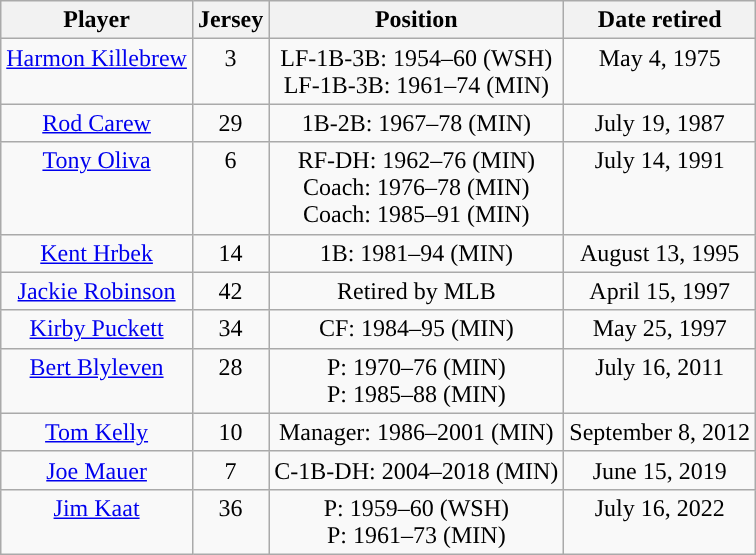<table class="wikitable" style="text-align:center">
<tr>
<th style="text-align:center; ">Player</th>
<th style="text-align:center; ">Jersey</th>
<th style="text-align:center; ">Position</th>
<th style="text-align:center; ">Date retired</th>
</tr>
<tr style="vertical-align:top">
<td style="text-align:center;"><a href='#'>Harmon Killebrew</a></td>
<td>3</td>
<td>LF-1B-3B: 1954–60 (WSH)<br>LF-1B-3B: 1961–74 (MIN)</td>
<td>May 4, 1975</td>
</tr>
<tr style="vertical-align:top">
<td style="text-align:center;"><a href='#'>Rod Carew</a></td>
<td>29</td>
<td>1B-2B: 1967–78 (MIN)</td>
<td>July 19, 1987</td>
</tr>
<tr style="vertical-align:top">
<td style="text-align:center;"><a href='#'>Tony Oliva</a></td>
<td>6</td>
<td>RF-DH: 1962–76 (MIN)<br>Coach: 1976–78 (MIN)<br>Coach: 1985–91 (MIN)</td>
<td>July 14, 1991</td>
</tr>
<tr style="vertical-align:top">
<td style="text-align:center;"><a href='#'>Kent Hrbek</a></td>
<td>14</td>
<td>1B: 1981–94 (MIN)</td>
<td>August 13, 1995</td>
</tr>
<tr style="vertical-align:top">
<td style="text-align:center;"><a href='#'>Jackie Robinson</a></td>
<td>42</td>
<td>Retired by MLB</td>
<td>April 15, 1997</td>
</tr>
<tr style="vertical-align:top">
<td style="text-align:center;"><a href='#'>Kirby Puckett</a></td>
<td>34</td>
<td>CF: 1984–95 (MIN)</td>
<td>May 25, 1997</td>
</tr>
<tr style="vertical-align:top">
<td style="text-align:center;"><a href='#'>Bert Blyleven</a></td>
<td>28</td>
<td>P: 1970–76 (MIN)<br>P: 1985–88 (MIN)</td>
<td>July 16, 2011</td>
</tr>
<tr style="vertical-align:top">
<td style="text-align:center;"><a href='#'>Tom Kelly</a></td>
<td>10</td>
<td>Manager: 1986–2001 (MIN)</td>
<td>September 8, 2012</td>
</tr>
<tr style="vertical-align:top">
<td style="text-align:center;"><a href='#'>Joe Mauer</a></td>
<td>7</td>
<td>C-1B-DH: 2004–2018 (MIN)</td>
<td>June 15, 2019</td>
</tr>
<tr style="vertical-align:top">
<td style="text-align:center;"><a href='#'>Jim Kaat</a></td>
<td>36</td>
<td>P: 1959–60 (WSH)<br>P: 1961–73 (MIN)</td>
<td>July 16, 2022</td>
</tr>
</table>
